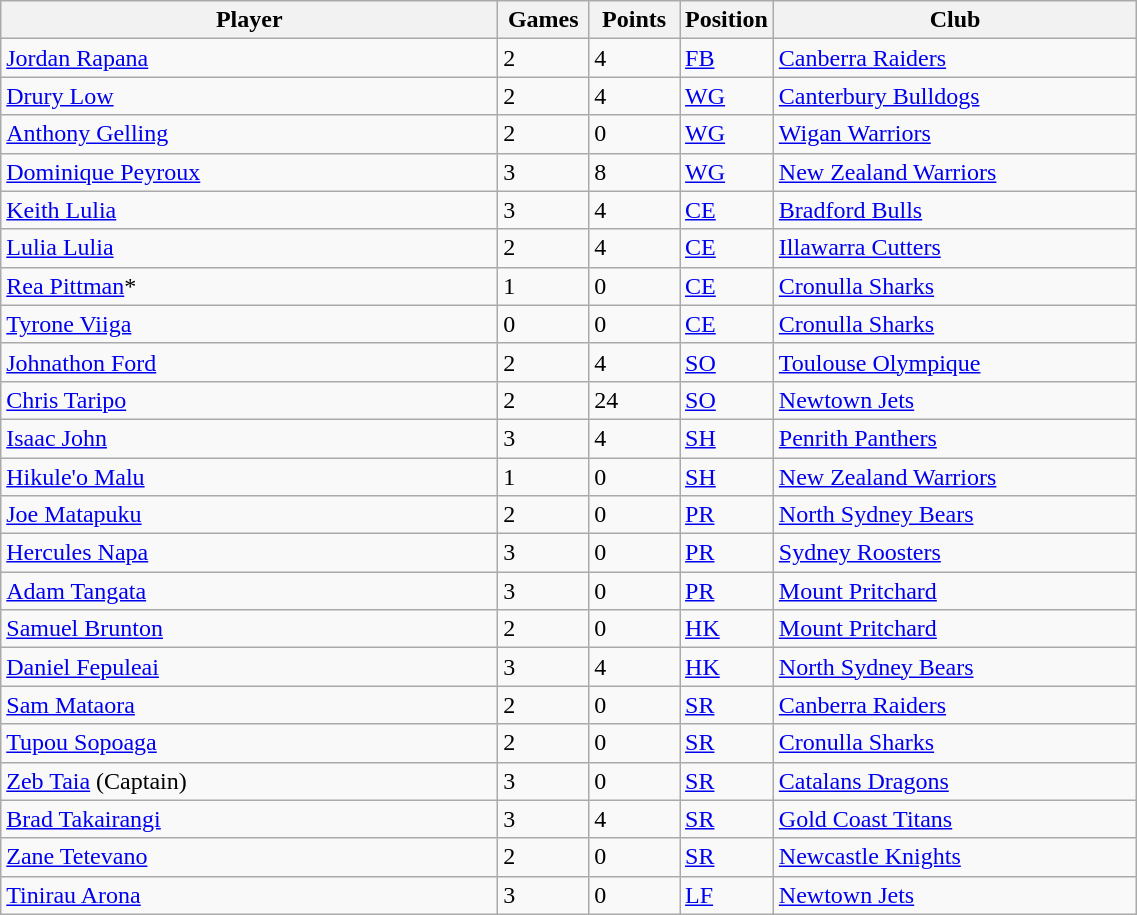<table class="wikitable" style="width:60%;text-align:left">
<tr bgcolor=#FFFFFF>
<th !width=22%>Player</th>
<th width=8%>Games</th>
<th width=8%>Points</th>
<th width=8%>Position</th>
<th width=32%>Club</th>
</tr>
<tr>
<td><a href='#'>Jordan Rapana</a></td>
<td>2</td>
<td>4</td>
<td><a href='#'>FB</a></td>
<td> <a href='#'>Canberra Raiders</a></td>
</tr>
<tr>
<td><a href='#'>Drury Low</a></td>
<td>2</td>
<td>4</td>
<td><a href='#'>WG</a></td>
<td> <a href='#'>Canterbury Bulldogs</a></td>
</tr>
<tr>
<td><a href='#'>Anthony Gelling</a></td>
<td>2</td>
<td>0</td>
<td><a href='#'>WG</a></td>
<td> <a href='#'>Wigan Warriors</a></td>
</tr>
<tr>
<td><a href='#'>Dominique Peyroux</a></td>
<td>3</td>
<td>8</td>
<td><a href='#'>WG</a></td>
<td> <a href='#'>New Zealand Warriors</a></td>
</tr>
<tr>
<td><a href='#'>Keith Lulia</a></td>
<td>3</td>
<td>4</td>
<td><a href='#'>CE</a></td>
<td> <a href='#'>Bradford Bulls</a></td>
</tr>
<tr>
<td><a href='#'>Lulia Lulia</a></td>
<td>2</td>
<td>4</td>
<td><a href='#'>CE</a></td>
<td> <a href='#'>Illawarra Cutters</a></td>
</tr>
<tr>
<td><a href='#'>Rea Pittman</a>*</td>
<td>1</td>
<td>0</td>
<td><a href='#'>CE</a></td>
<td> <a href='#'>Cronulla Sharks</a></td>
</tr>
<tr>
<td><a href='#'>Tyrone Viiga</a></td>
<td>0</td>
<td>0</td>
<td><a href='#'>CE</a></td>
<td> <a href='#'>Cronulla Sharks</a></td>
</tr>
<tr>
<td><a href='#'>Johnathon Ford</a></td>
<td>2</td>
<td>4</td>
<td><a href='#'>SO</a></td>
<td> <a href='#'>Toulouse Olympique</a></td>
</tr>
<tr>
<td><a href='#'>Chris Taripo</a></td>
<td>2</td>
<td>24</td>
<td><a href='#'>SO</a></td>
<td> <a href='#'>Newtown Jets</a></td>
</tr>
<tr>
<td><a href='#'>Isaac John</a></td>
<td>3</td>
<td>4</td>
<td><a href='#'>SH</a></td>
<td> <a href='#'>Penrith Panthers</a></td>
</tr>
<tr>
<td><a href='#'>Hikule'o Malu</a></td>
<td>1</td>
<td>0</td>
<td><a href='#'>SH</a></td>
<td> <a href='#'>New Zealand Warriors</a></td>
</tr>
<tr>
<td><a href='#'>Joe Matapuku</a></td>
<td>2</td>
<td>0</td>
<td><a href='#'>PR</a></td>
<td> <a href='#'>North Sydney Bears</a></td>
</tr>
<tr>
<td><a href='#'>Hercules Napa</a></td>
<td>3</td>
<td>0</td>
<td><a href='#'>PR</a></td>
<td> <a href='#'>Sydney Roosters</a></td>
</tr>
<tr>
<td><a href='#'>Adam Tangata</a></td>
<td>3</td>
<td>0</td>
<td><a href='#'>PR</a></td>
<td> <a href='#'>Mount Pritchard</a></td>
</tr>
<tr>
<td><a href='#'>Samuel Brunton</a></td>
<td>2</td>
<td>0</td>
<td><a href='#'>HK</a></td>
<td> <a href='#'>Mount Pritchard</a></td>
</tr>
<tr>
<td><a href='#'>Daniel Fepuleai</a></td>
<td>3</td>
<td>4</td>
<td><a href='#'>HK</a></td>
<td> <a href='#'>North Sydney Bears</a></td>
</tr>
<tr>
<td><a href='#'>Sam Mataora</a></td>
<td>2</td>
<td>0</td>
<td><a href='#'>SR</a></td>
<td> <a href='#'>Canberra Raiders</a></td>
</tr>
<tr>
<td><a href='#'>Tupou Sopoaga</a></td>
<td>2</td>
<td>0</td>
<td><a href='#'>SR</a></td>
<td> <a href='#'>Cronulla Sharks</a></td>
</tr>
<tr>
<td><a href='#'>Zeb Taia</a> (Captain)</td>
<td>3</td>
<td>0</td>
<td><a href='#'>SR</a></td>
<td> <a href='#'>Catalans Dragons</a></td>
</tr>
<tr>
<td><a href='#'>Brad Takairangi</a></td>
<td>3</td>
<td>4</td>
<td><a href='#'>SR</a></td>
<td> <a href='#'>Gold Coast Titans</a></td>
</tr>
<tr>
<td><a href='#'>Zane Tetevano</a></td>
<td>2</td>
<td>0</td>
<td><a href='#'>SR</a></td>
<td> <a href='#'>Newcastle Knights</a></td>
</tr>
<tr>
<td><a href='#'>Tinirau Arona</a></td>
<td>3</td>
<td>0</td>
<td><a href='#'>LF</a></td>
<td> <a href='#'>Newtown Jets</a></td>
</tr>
</table>
